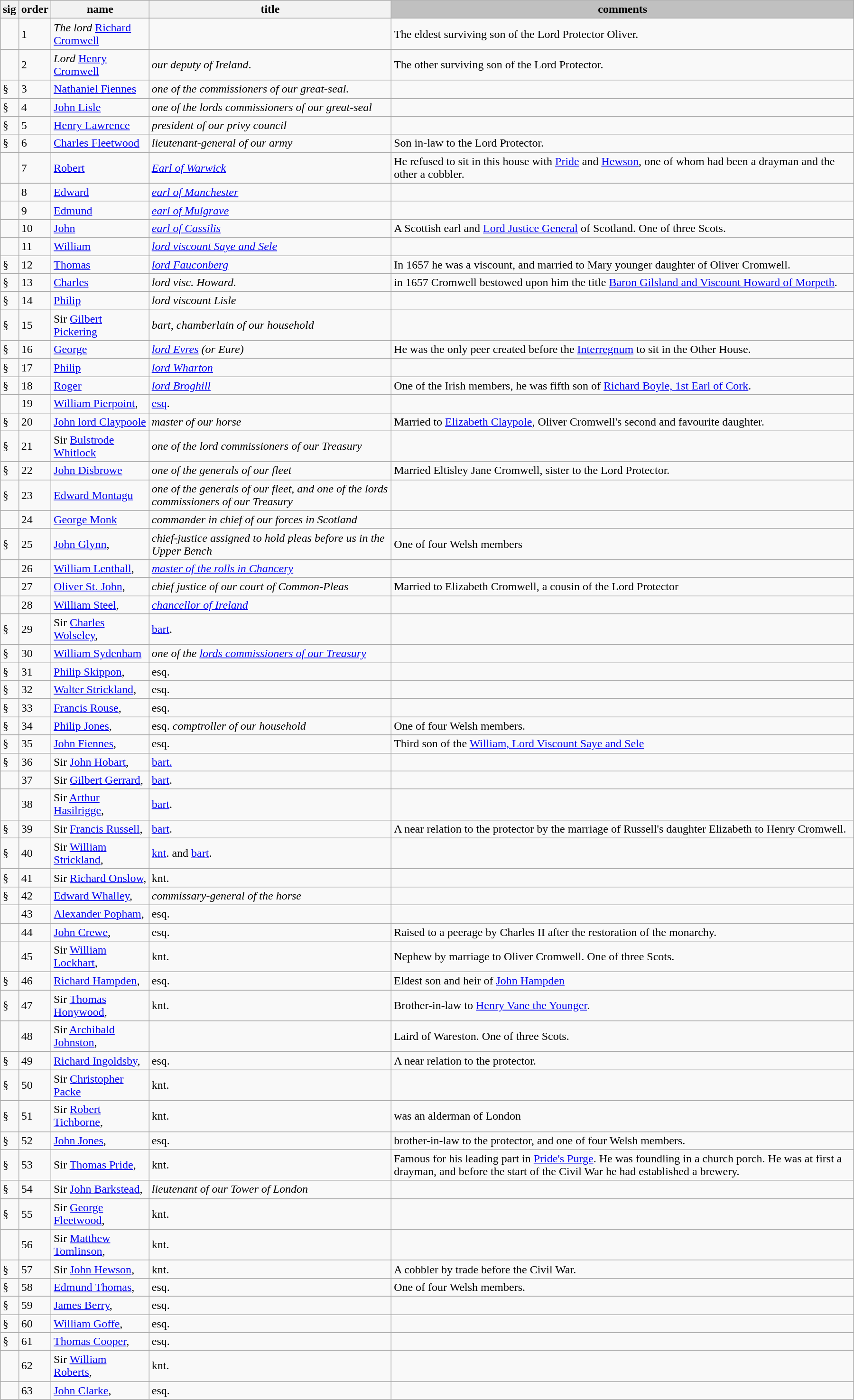<table class="sortable wikitable" width=95% style="margin: 1em auto 1em auto">
<tr>
<th>sig</th>
<th>order</th>
<th class="unsortable">name</th>
<th class="unsortable">title</th>
<th style="background:silver" class="unsortable">comments</th>
</tr>
<tr>
<td></td>
<td>1</td>
<td><em>The lord</em> <a href='#'>Richard Cromwell</a></td>
<td></td>
<td>The eldest surviving son of the Lord Protector Oliver.</td>
</tr>
<tr>
<td></td>
<td>2</td>
<td><em>Lord</em> <a href='#'>Henry Cromwell</a></td>
<td><em>our deputy of Ireland</em>.</td>
<td>The other surviving son of the Lord Protector.</td>
</tr>
<tr>
<td>§</td>
<td>3</td>
<td><a href='#'>Nathaniel Fiennes</a></td>
<td><em>one of the commissioners of our great-seal.</em></td>
<td></td>
</tr>
<tr>
<td>§</td>
<td>4</td>
<td><a href='#'>John Lisle</a></td>
<td><em>one of the lords commissioners of our great-seal</em></td>
<td></td>
</tr>
<tr>
<td>§</td>
<td>5</td>
<td><a href='#'>Henry Lawrence</a></td>
<td><em>president of our privy council</em></td>
<td></td>
</tr>
<tr>
<td>§</td>
<td>6</td>
<td><a href='#'>Charles Fleetwood</a></td>
<td><em>lieutenant-general of our army</em></td>
<td>Son in-law to the Lord Protector.</td>
</tr>
<tr>
<td></td>
<td>7</td>
<td><a href='#'>Robert</a></td>
<td><em><a href='#'>Earl of Warwick</a></em></td>
<td>He refused to sit in this house with <a href='#'>Pride</a> and <a href='#'>Hewson</a>, one of whom had been a drayman  and the other a cobbler.</td>
</tr>
<tr>
<td></td>
<td>8</td>
<td><a href='#'>Edward</a></td>
<td><em><a href='#'>earl of Manchester</a></em></td>
<td></td>
</tr>
<tr>
<td></td>
<td>9</td>
<td><a href='#'>Edmund</a></td>
<td><em><a href='#'>earl of Mulgrave</a></em></td>
<td></td>
</tr>
<tr>
<td></td>
<td>10</td>
<td><a href='#'>John</a></td>
<td><em><a href='#'>earl of Cassilis</a></em></td>
<td>A Scottish earl and <a href='#'>Lord Justice General</a> of Scotland. One of three Scots.</td>
</tr>
<tr>
<td></td>
<td>11</td>
<td><a href='#'>William</a></td>
<td><em><a href='#'>lord viscount Saye and Sele</a></em></td>
<td></td>
</tr>
<tr>
<td>§</td>
<td>12</td>
<td><a href='#'>Thomas</a></td>
<td><em><a href='#'>lord Fauconberg</a></em></td>
<td>In 1657 he was a viscount, and married to Mary younger daughter of Oliver Cromwell.</td>
</tr>
<tr>
<td>§</td>
<td>13</td>
<td><a href='#'>Charles</a></td>
<td><em>lord visc. Howard.</em></td>
<td>in 1657 Cromwell bestowed upon him the title <a href='#'>Baron Gilsland and Viscount Howard of Morpeth</a>.</td>
</tr>
<tr>
<td>§</td>
<td>14</td>
<td><a href='#'>Philip</a></td>
<td><em>lord viscount Lisle</em></td>
<td></td>
</tr>
<tr>
<td>§</td>
<td>15</td>
<td>Sir <a href='#'>Gilbert Pickering</a></td>
<td><em>bart, chamberlain of our household</em></td>
<td></td>
</tr>
<tr>
<td>§</td>
<td>16</td>
<td><a href='#'>George</a></td>
<td><em><a href='#'>lord Evres</a> (or Eure)</em></td>
<td>He was the only peer created before the <a href='#'>Interregnum</a> to sit in the Other House.</td>
</tr>
<tr>
<td>§</td>
<td>17</td>
<td><a href='#'>Philip</a></td>
<td><em><a href='#'>lord Wharton</a></em></td>
<td></td>
</tr>
<tr>
<td>§</td>
<td>18</td>
<td><a href='#'>Roger</a></td>
<td><em><a href='#'>lord Broghill</a></em></td>
<td>One of the Irish members, he was fifth son of <a href='#'>Richard Boyle, 1st Earl of Cork</a>.</td>
</tr>
<tr>
<td></td>
<td>19</td>
<td><a href='#'>William Pierpoint</a>,</td>
<td><a href='#'>esq</a>.</td>
<td></td>
</tr>
<tr>
<td>§</td>
<td>20</td>
<td><a href='#'>John lord Claypoole</a></td>
<td><em>master of our horse</em></td>
<td>Married to <a href='#'>Elizabeth Claypole</a>, Oliver Cromwell's second and favourite daughter.</td>
</tr>
<tr>
<td>§</td>
<td>21</td>
<td>Sir <a href='#'>Bulstrode Whitlock</a></td>
<td><em>one of the lord commissioners of our Treasury</em></td>
<td></td>
</tr>
<tr>
<td>§</td>
<td>22</td>
<td><a href='#'>John Disbrowe</a></td>
<td><em>one of the generals of our fleet</em></td>
<td>Married Eltisley Jane Cromwell, sister to the Lord Protector.</td>
</tr>
<tr>
<td>§</td>
<td>23</td>
<td><a href='#'>Edward Montagu</a></td>
<td><em>one of the generals of our fleet, and one of the lords commissioners of our Treasury</em></td>
<td></td>
</tr>
<tr>
<td></td>
<td>24</td>
<td><a href='#'>George Monk</a></td>
<td><em>commander in chief of our forces in Scotland</em></td>
</tr>
<tr>
<td>§</td>
<td>25</td>
<td><a href='#'>John Glynn</a>,</td>
<td><em>chief-justice assigned to hold pleas before us in the Upper Bench</em></td>
<td>One of four Welsh members</td>
</tr>
<tr>
<td></td>
<td>26</td>
<td><a href='#'>William Lenthall</a>,</td>
<td><em><a href='#'>master of the rolls in Chancery</a></em></td>
<td></td>
</tr>
<tr>
<td></td>
<td>27</td>
<td><a href='#'>Oliver St. John</a>,</td>
<td><em>chief justice of our court of Common-Pleas</em></td>
<td>Married to Elizabeth Cromwell, a cousin of the Lord Protector</td>
</tr>
<tr>
<td></td>
<td>28</td>
<td><a href='#'>William Steel</a>,</td>
<td><em><a href='#'>chancellor of Ireland</a></em></td>
<td></td>
</tr>
<tr>
<td>§</td>
<td>29</td>
<td>Sir <a href='#'>Charles Wolseley</a>,</td>
<td><a href='#'>bart</a>.</td>
<td></td>
</tr>
<tr>
<td>§</td>
<td>30</td>
<td><a href='#'>William Sydenham</a></td>
<td><em>one of the <a href='#'>lords commissioners of our Treasury</a></em></td>
<td></td>
</tr>
<tr>
<td>§</td>
<td>31</td>
<td><a href='#'>Philip Skippon</a>,</td>
<td>esq.</td>
<td></td>
</tr>
<tr>
<td>§</td>
<td>32</td>
<td><a href='#'>Walter Strickland</a>,</td>
<td>esq.</td>
<td></td>
</tr>
<tr>
<td>§</td>
<td>33</td>
<td><a href='#'>Francis Rouse</a>,</td>
<td>esq.</td>
<td></td>
</tr>
<tr>
<td>§</td>
<td>34</td>
<td><a href='#'>Philip Jones</a>,</td>
<td>esq. <em>comptroller of our household</em></td>
<td>One of four Welsh members.</td>
</tr>
<tr>
<td>§</td>
<td>35</td>
<td><a href='#'>John Fiennes</a>,</td>
<td>esq.</td>
<td>Third son of the <a href='#'>William, Lord Viscount Saye and Sele</a></td>
</tr>
<tr>
<td>§</td>
<td>36</td>
<td>Sir <a href='#'>John Hobart</a>,</td>
<td><a href='#'>bart.</a></td>
<td></td>
</tr>
<tr>
<td></td>
<td>37</td>
<td>Sir <a href='#'>Gilbert Gerrard</a>,</td>
<td><a href='#'>bart</a>.</td>
<td></td>
</tr>
<tr>
<td></td>
<td>38</td>
<td>Sir <a href='#'>Arthur Hasilrigge</a>,</td>
<td><a href='#'>bart</a>.</td>
<td></td>
</tr>
<tr>
<td>§</td>
<td>39</td>
<td>Sir <a href='#'>Francis Russell</a>,</td>
<td><a href='#'>bart</a>.</td>
<td>A near relation to the protector by the marriage of Russell's daughter Elizabeth to Henry Cromwell.</td>
</tr>
<tr>
<td>§</td>
<td>40</td>
<td>Sir <a href='#'>William Strickland</a>,</td>
<td><a href='#'>knt</a>. and <a href='#'>bart</a>.</td>
<td></td>
</tr>
<tr>
<td>§</td>
<td>41</td>
<td>Sir <a href='#'>Richard Onslow</a>,</td>
<td>knt.</td>
<td></td>
</tr>
<tr>
<td>§</td>
<td>42</td>
<td><a href='#'>Edward Whalley</a>,</td>
<td><em>commissary-general of the horse</em></td>
</tr>
<tr>
<td></td>
<td>43</td>
<td><a href='#'>Alexander Popham</a>,</td>
<td>esq.</td>
<td></td>
</tr>
<tr>
<td></td>
<td>44</td>
<td><a href='#'>John Crewe</a>,</td>
<td>esq.</td>
<td>Raised to a peerage by Charles II after the restoration of the monarchy.</td>
</tr>
<tr>
<td></td>
<td>45</td>
<td>Sir <a href='#'>William Lockhart</a>,</td>
<td>knt.</td>
<td>Nephew by marriage to Oliver Cromwell. One of three Scots.</td>
</tr>
<tr>
<td>§</td>
<td>46</td>
<td><a href='#'>Richard Hampden</a>,</td>
<td>esq.</td>
<td>Eldest son and heir of <a href='#'>John Hampden</a></td>
</tr>
<tr>
<td>§</td>
<td>47</td>
<td>Sir <a href='#'>Thomas Honywood</a>,</td>
<td>knt.</td>
<td>Brother-in-law to <a href='#'>Henry Vane the Younger</a>.</td>
</tr>
<tr>
<td></td>
<td>48</td>
<td>Sir <a href='#'>Archibald Johnston</a>,</td>
<td></td>
<td>Laird of Wareston. One of three Scots.</td>
</tr>
<tr>
<td>§</td>
<td>49</td>
<td><a href='#'>Richard Ingoldsby</a>,</td>
<td>esq.</td>
<td>A near relation to the protector.</td>
</tr>
<tr>
<td>§</td>
<td>50</td>
<td>Sir <a href='#'>Christopher Packe</a></td>
<td>knt.</td>
<td></td>
</tr>
<tr>
<td>§</td>
<td>51</td>
<td>Sir <a href='#'>Robert Tichborne</a>,</td>
<td>knt.</td>
<td>was an alderman of London</td>
</tr>
<tr>
<td>§</td>
<td>52</td>
<td><a href='#'>John Jones</a>,</td>
<td>esq.</td>
<td>brother-in-law to the protector, and one of four Welsh members.</td>
</tr>
<tr>
<td>§</td>
<td>53</td>
<td>Sir <a href='#'>Thomas Pride</a>,</td>
<td>knt.</td>
<td>Famous for his leading part in <a href='#'>Pride's Purge</a>. He was foundling in a church porch. He was at first a drayman, and before the start of the Civil War he had established a brewery.</td>
</tr>
<tr>
<td>§</td>
<td>54</td>
<td>Sir <a href='#'>John Barkstead</a>,</td>
<td><em>lieutenant of our Tower of London</em></td>
<td></td>
</tr>
<tr>
<td>§</td>
<td>55</td>
<td>Sir <a href='#'>George Fleetwood</a>,</td>
<td>knt.</td>
<td></td>
</tr>
<tr>
<td></td>
<td>56</td>
<td>Sir <a href='#'>Matthew Tomlinson</a>,</td>
<td>knt.</td>
<td></td>
</tr>
<tr>
<td>§</td>
<td>57</td>
<td>Sir <a href='#'>John Hewson</a>,</td>
<td>knt.</td>
<td> A cobbler by trade before the Civil War.</td>
</tr>
<tr>
<td>§</td>
<td>58</td>
<td><a href='#'>Edmund Thomas</a>,</td>
<td>esq.</td>
<td>One of four Welsh members.</td>
</tr>
<tr>
<td>§</td>
<td>59</td>
<td><a href='#'>James Berry</a>,</td>
<td>esq.</td>
<td></td>
</tr>
<tr>
<td>§</td>
<td>60</td>
<td><a href='#'>William Goffe</a>,</td>
<td>esq.</td>
<td></td>
</tr>
<tr>
<td>§</td>
<td>61</td>
<td><a href='#'>Thomas Cooper</a>,</td>
<td>esq.</td>
<td></td>
</tr>
<tr>
<td></td>
<td>62</td>
<td>Sir <a href='#'>William Roberts</a>,</td>
<td>knt.</td>
<td></td>
</tr>
<tr>
<td></td>
<td>63</td>
<td><a href='#'>John Clarke</a>,</td>
<td>esq.</td>
<td></td>
</tr>
</table>
